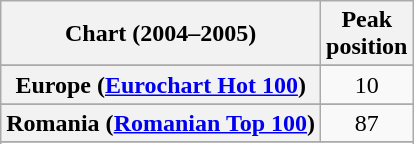<table class="wikitable sortable plainrowheaders" style="text-align:center">
<tr>
<th>Chart (2004–2005)</th>
<th>Peak<br>position</th>
</tr>
<tr>
</tr>
<tr>
</tr>
<tr>
<th scope="row">Europe (<a href='#'>Eurochart Hot 100</a>)</th>
<td>10</td>
</tr>
<tr>
</tr>
<tr>
</tr>
<tr>
</tr>
<tr>
</tr>
<tr>
<th scope="row">Romania (<a href='#'>Romanian Top 100</a>)</th>
<td>87</td>
</tr>
<tr>
</tr>
<tr>
</tr>
<tr>
</tr>
<tr>
</tr>
</table>
